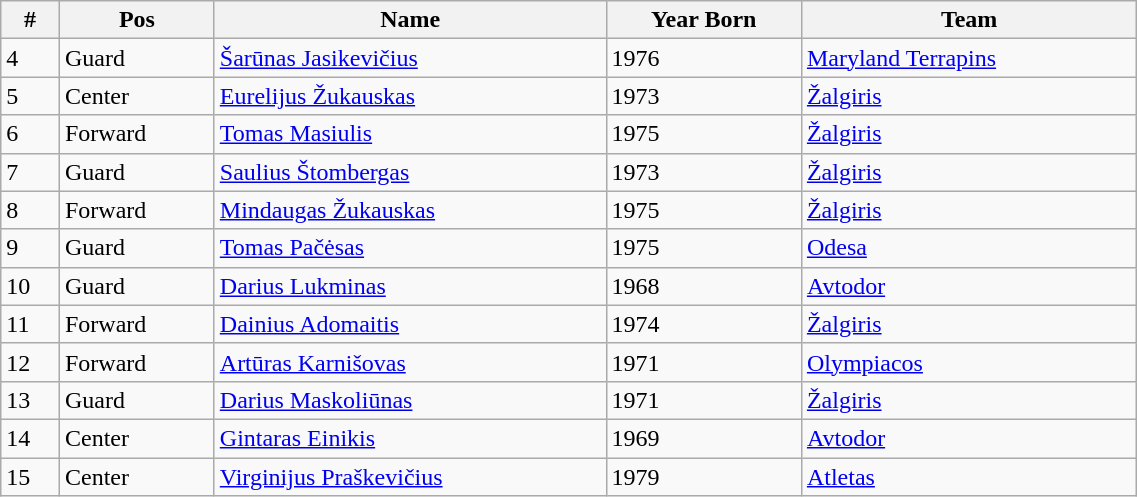<table class="wikitable" width=60%>
<tr>
<th>#</th>
<th>Pos</th>
<th>Name</th>
<th>Year Born</th>
<th>Team</th>
</tr>
<tr>
<td>4</td>
<td>Guard</td>
<td><a href='#'>Šarūnas Jasikevičius</a></td>
<td>1976</td>
<td> <a href='#'>Maryland Terrapins</a></td>
</tr>
<tr>
<td>5</td>
<td>Center</td>
<td><a href='#'>Eurelijus Žukauskas</a></td>
<td>1973</td>
<td> <a href='#'>Žalgiris</a></td>
</tr>
<tr>
<td>6</td>
<td>Forward</td>
<td><a href='#'>Tomas Masiulis</a></td>
<td>1975</td>
<td> <a href='#'>Žalgiris</a></td>
</tr>
<tr>
<td>7</td>
<td>Guard</td>
<td><a href='#'>Saulius Štombergas</a></td>
<td>1973</td>
<td> <a href='#'>Žalgiris</a></td>
</tr>
<tr>
<td>8</td>
<td>Forward</td>
<td><a href='#'>Mindaugas Žukauskas</a></td>
<td>1975</td>
<td> <a href='#'>Žalgiris</a></td>
</tr>
<tr>
<td>9</td>
<td>Guard</td>
<td><a href='#'>Tomas Pačėsas</a></td>
<td>1975</td>
<td> <a href='#'>Odesa</a></td>
</tr>
<tr>
<td>10</td>
<td>Guard</td>
<td><a href='#'>Darius Lukminas</a></td>
<td>1968</td>
<td> <a href='#'>Avtodor</a></td>
</tr>
<tr>
<td>11</td>
<td>Forward</td>
<td><a href='#'>Dainius Adomaitis</a></td>
<td>1974</td>
<td> <a href='#'>Žalgiris</a></td>
</tr>
<tr>
<td>12</td>
<td>Forward</td>
<td><a href='#'>Artūras Karnišovas</a></td>
<td>1971</td>
<td> <a href='#'>Olympiacos</a></td>
</tr>
<tr>
<td>13</td>
<td>Guard</td>
<td><a href='#'>Darius Maskoliūnas</a></td>
<td>1971</td>
<td> <a href='#'>Žalgiris</a></td>
</tr>
<tr>
<td>14</td>
<td>Center</td>
<td><a href='#'>Gintaras Einikis</a></td>
<td>1969</td>
<td> <a href='#'>Avtodor</a></td>
</tr>
<tr>
<td>15</td>
<td>Center</td>
<td><a href='#'>Virginijus Praškevičius</a></td>
<td>1979</td>
<td> <a href='#'>Atletas</a></td>
</tr>
</table>
